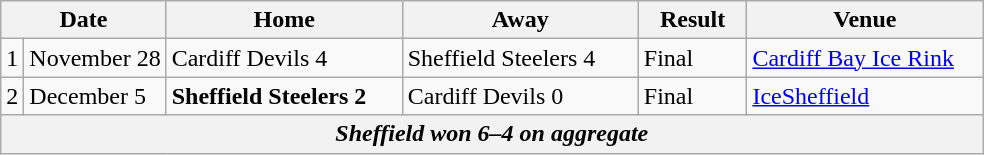<table class="wikitable">
<tr>
<th colspan=2 width=75>Date</th>
<th width=150>Home</th>
<th width=150>Away</th>
<th width=65>Result</th>
<th width=150>Venue</th>
</tr>
<tr>
<td>1</td>
<td>November 28</td>
<td>Cardiff Devils 4</td>
<td>Sheffield Steelers 4</td>
<td>Final</td>
<td><a href='#'>Cardiff Bay Ice Rink</a></td>
</tr>
<tr>
<td>2</td>
<td>December 5</td>
<td><strong>Sheffield Steelers 2</strong></td>
<td>Cardiff Devils 0</td>
<td>Final</td>
<td><a href='#'>IceSheffield</a></td>
</tr>
<tr>
<th colspan=8><strong><em>Sheffield won 6–4 on aggregate</em></strong></th>
</tr>
</table>
